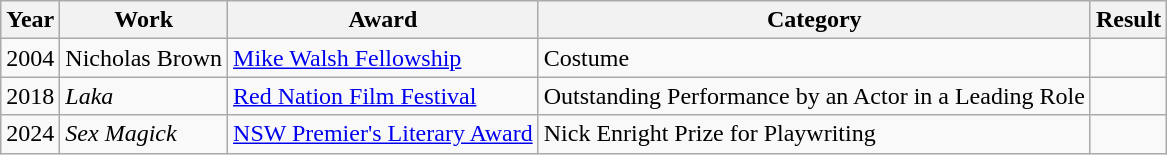<table class=wikitable>
<tr>
<th>Year</th>
<th>Work</th>
<th>Award</th>
<th>Category</th>
<th>Result</th>
</tr>
<tr>
<td>2004</td>
<td>Nicholas Brown</td>
<td><a href='#'>Mike Walsh Fellowship</a></td>
<td>Costume</td>
<td></td>
</tr>
<tr>
<td>2018</td>
<td><em>Laka</em></td>
<td><a href='#'>Red Nation Film Festival</a></td>
<td>Outstanding Performance by an Actor in a Leading Role</td>
<td></td>
</tr>
<tr>
<td>2024</td>
<td><em>Sex Magick</em></td>
<td><a href='#'>NSW Premier's Literary Award</a></td>
<td>Nick Enright Prize for Playwriting</td>
<td></td>
</tr>
</table>
